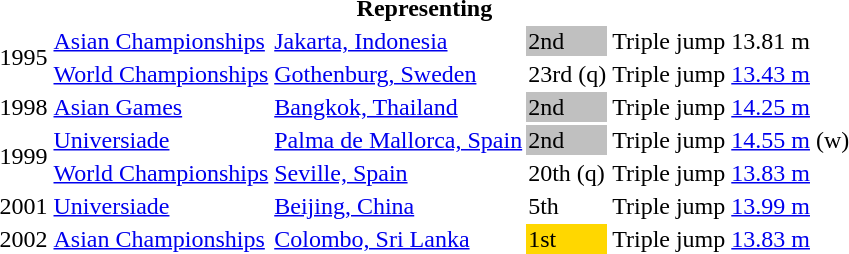<table>
<tr>
<th colspan="6">Representing </th>
</tr>
<tr>
<td rowspan=2>1995</td>
<td><a href='#'>Asian Championships</a></td>
<td><a href='#'>Jakarta, Indonesia</a></td>
<td bgcolor=silver>2nd</td>
<td>Triple jump</td>
<td>13.81 m</td>
</tr>
<tr>
<td><a href='#'>World Championships</a></td>
<td><a href='#'>Gothenburg, Sweden</a></td>
<td>23rd (q)</td>
<td>Triple jump</td>
<td><a href='#'>13.43 m</a></td>
</tr>
<tr>
<td>1998</td>
<td><a href='#'>Asian Games</a></td>
<td><a href='#'>Bangkok, Thailand</a></td>
<td bgcolor=silver>2nd</td>
<td>Triple jump</td>
<td><a href='#'>14.25 m</a></td>
</tr>
<tr>
<td rowspan=2>1999</td>
<td><a href='#'>Universiade</a></td>
<td><a href='#'>Palma de Mallorca, Spain</a></td>
<td bgcolor=silver>2nd</td>
<td>Triple jump</td>
<td><a href='#'>14.55 m</a> (w)</td>
</tr>
<tr>
<td><a href='#'>World Championships</a></td>
<td><a href='#'>Seville, Spain</a></td>
<td>20th (q)</td>
<td>Triple jump</td>
<td><a href='#'>13.83 m</a></td>
</tr>
<tr>
<td>2001</td>
<td><a href='#'>Universiade</a></td>
<td><a href='#'>Beijing, China</a></td>
<td>5th</td>
<td>Triple jump</td>
<td><a href='#'>13.99 m</a></td>
</tr>
<tr>
<td>2002</td>
<td><a href='#'>Asian Championships</a></td>
<td><a href='#'>Colombo, Sri Lanka</a></td>
<td bgcolor=gold>1st</td>
<td>Triple jump</td>
<td><a href='#'>13.83 m</a></td>
</tr>
</table>
